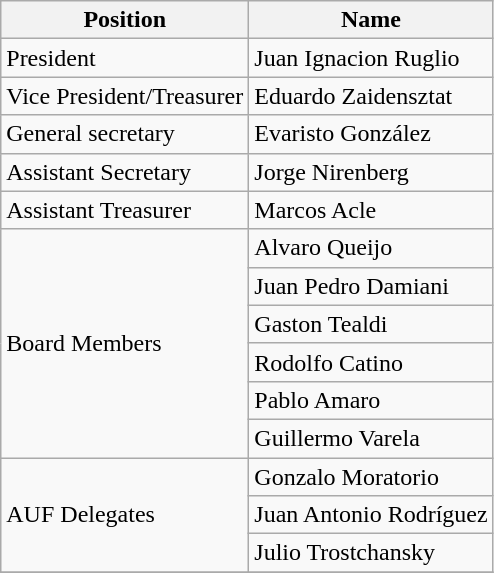<table class="wikitable sortable">
<tr>
<th>Position</th>
<th>Name</th>
</tr>
<tr>
<td>President</td>
<td>Juan Ignacion Ruglio</td>
</tr>
<tr>
<td>Vice President/Treasurer</td>
<td>Eduardo Zaidensztat</td>
</tr>
<tr>
<td>General secretary</td>
<td>Evaristo González</td>
</tr>
<tr>
<td>Assistant Secretary</td>
<td>Jorge Nirenberg</td>
</tr>
<tr>
<td>Assistant Treasurer</td>
<td>Marcos Acle</td>
</tr>
<tr>
<td rowspan="6">Board Members</td>
<td>Alvaro Queijo</td>
</tr>
<tr>
<td>Juan Pedro Damiani</td>
</tr>
<tr>
<td>Gaston Tealdi</td>
</tr>
<tr>
<td>Rodolfo Catino</td>
</tr>
<tr>
<td>Pablo Amaro</td>
</tr>
<tr>
<td>Guillermo Varela</td>
</tr>
<tr>
<td rowspan="3">AUF Delegates</td>
<td>Gonzalo Moratorio</td>
</tr>
<tr>
<td>Juan Antonio Rodríguez</td>
</tr>
<tr>
<td>Julio Trostchansky</td>
</tr>
<tr>
</tr>
</table>
